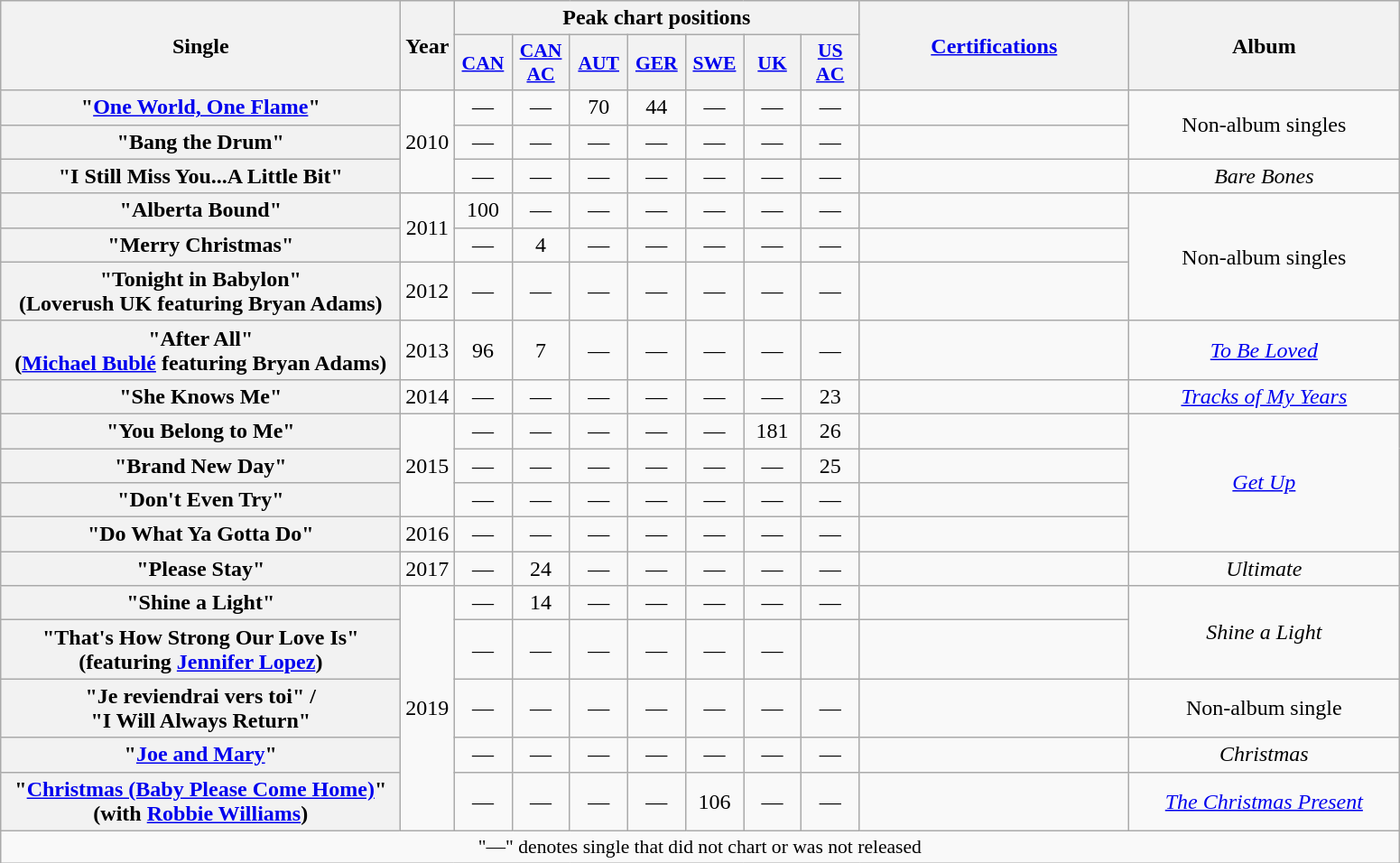<table class="wikitable plainrowheaders" style="text-align:center;" border="1">
<tr>
<th scope="col" rowspan="2" style="width:18em;">Single</th>
<th scope="col" rowspan="2">Year</th>
<th scope="col" colspan="7">Peak chart positions</th>
<th scope="col" rowspan="2" style="width:12em;"><a href='#'>Certifications</a></th>
<th scope="col" rowspan="2" style="width:12em;">Album</th>
</tr>
<tr>
<th scope="col" style="width:2.5em;font-size:90%;"><a href='#'>CAN</a><br></th>
<th scope="col" style="width:2.5em;font-size:90%;"><a href='#'>CAN AC</a><br></th>
<th scope="col" style="width:2.5em;font-size:90%;"><a href='#'>AUT</a><br></th>
<th scope="col" style="width:2.5em;font-size:90%;"><a href='#'>GER</a><br></th>
<th scope="col" style="width:2.5em;font-size:90%;"><a href='#'>SWE</a><br></th>
<th scope="col" style="width:2.5em;font-size:90%;"><a href='#'>UK</a><br></th>
<th scope="col" style="width:2.5em;font-size:90%;"><a href='#'>US AC</a><br></th>
</tr>
<tr>
<th scope="row">"<a href='#'>One World, One Flame</a>"</th>
<td rowspan="3">2010</td>
<td>—</td>
<td>—</td>
<td>70</td>
<td>44</td>
<td>—</td>
<td>—</td>
<td>—</td>
<td></td>
<td rowspan="2">Non-album singles</td>
</tr>
<tr>
<th scope="row">"Bang the Drum"</th>
<td>—</td>
<td>—</td>
<td>—</td>
<td>—</td>
<td>—</td>
<td>—</td>
<td>—</td>
<td></td>
</tr>
<tr>
<th scope="row">"I Still Miss You...A Little Bit"</th>
<td>—</td>
<td>—</td>
<td>—</td>
<td>—</td>
<td>—</td>
<td>—</td>
<td>—</td>
<td></td>
<td><em>Bare Bones</em></td>
</tr>
<tr>
<th scope="row">"Alberta Bound"</th>
<td rowspan="2">2011</td>
<td>100</td>
<td>—</td>
<td>—</td>
<td>—</td>
<td>—</td>
<td>—</td>
<td>—</td>
<td></td>
<td rowspan="3">Non-album singles</td>
</tr>
<tr>
<th scope="row">"Merry Christmas"</th>
<td>—</td>
<td>4</td>
<td>—</td>
<td>—</td>
<td>—</td>
<td>—</td>
<td>—</td>
<td></td>
</tr>
<tr>
<th scope="row">"Tonight in Babylon" <br><span>(Loverush UK featuring Bryan Adams)</span></th>
<td>2012</td>
<td>—</td>
<td>—</td>
<td>—</td>
<td>—</td>
<td>—</td>
<td>—</td>
<td>—</td>
<td></td>
</tr>
<tr>
<th scope="row">"After All" <br><span>(<a href='#'>Michael Bublé</a> featuring Bryan Adams)</span></th>
<td>2013</td>
<td>96</td>
<td>7</td>
<td>—</td>
<td>—</td>
<td>—</td>
<td>—</td>
<td>—</td>
<td></td>
<td><em><a href='#'>To Be Loved</a></em></td>
</tr>
<tr>
<th scope="row">"She Knows Me"</th>
<td>2014</td>
<td>—</td>
<td>—</td>
<td>—</td>
<td>—</td>
<td>—</td>
<td>—</td>
<td>23</td>
<td></td>
<td><em><a href='#'>Tracks of My Years</a></em></td>
</tr>
<tr>
<th scope="row">"You Belong to Me"</th>
<td rowspan="3">2015</td>
<td>—</td>
<td>—</td>
<td>—</td>
<td>—</td>
<td>—</td>
<td>181</td>
<td>26</td>
<td></td>
<td rowspan="4"><em><a href='#'>Get Up</a></em></td>
</tr>
<tr>
<th scope="row">"Brand New Day"</th>
<td>—</td>
<td>—</td>
<td>—</td>
<td>—</td>
<td>—</td>
<td>—</td>
<td>25</td>
</tr>
<tr>
<th scope="row">"Don't Even Try"</th>
<td>—</td>
<td>—</td>
<td>—</td>
<td>—</td>
<td>—</td>
<td>—</td>
<td>—</td>
<td></td>
</tr>
<tr>
<th scope="row">"Do What Ya Gotta Do"</th>
<td>2016</td>
<td>—</td>
<td>—</td>
<td>—</td>
<td>—</td>
<td>—</td>
<td>—</td>
<td>—</td>
<td></td>
</tr>
<tr>
<th scope="row">"Please Stay"</th>
<td>2017</td>
<td>—</td>
<td>24</td>
<td>—</td>
<td>—</td>
<td>—</td>
<td>—</td>
<td>—</td>
<td></td>
<td><em>Ultimate</em></td>
</tr>
<tr>
<th scope="row">"Shine a Light"</th>
<td rowspan="5">2019</td>
<td>—</td>
<td>14</td>
<td>—</td>
<td>—</td>
<td>—</td>
<td>—</td>
<td>—</td>
<td></td>
<td rowspan="2"><em>Shine a Light</em></td>
</tr>
<tr>
<th scope="row">"That's How Strong Our Love Is"<br><span>(featuring <a href='#'>Jennifer Lopez</a>)</span></th>
<td>—</td>
<td>—</td>
<td>—</td>
<td>—</td>
<td>—</td>
<td>—</td>
<td></td>
</tr>
<tr>
<th scope="row">"Je reviendrai vers toi" /<br> "I Will Always Return"</th>
<td>—</td>
<td>—</td>
<td>—</td>
<td>—</td>
<td>—</td>
<td>—</td>
<td>—</td>
<td></td>
<td>Non-album single</td>
</tr>
<tr>
<th scope="row">"<a href='#'>Joe and Mary</a>"</th>
<td>—</td>
<td>—</td>
<td>—</td>
<td>—</td>
<td>—</td>
<td>—</td>
<td>—</td>
<td></td>
<td><em>Christmas</em></td>
</tr>
<tr>
<th scope="row">"<a href='#'>Christmas (Baby Please Come Home)</a>"<br><span>(with <a href='#'>Robbie Williams</a>)</span></th>
<td>—</td>
<td>—</td>
<td>—</td>
<td>—</td>
<td>106</td>
<td>—</td>
<td>—</td>
<td></td>
<td><em><a href='#'>The Christmas Present</a></em></td>
</tr>
<tr>
<td colspan="15" style="font-size:90%">"—" denotes single that did not chart or was not released</td>
</tr>
</table>
